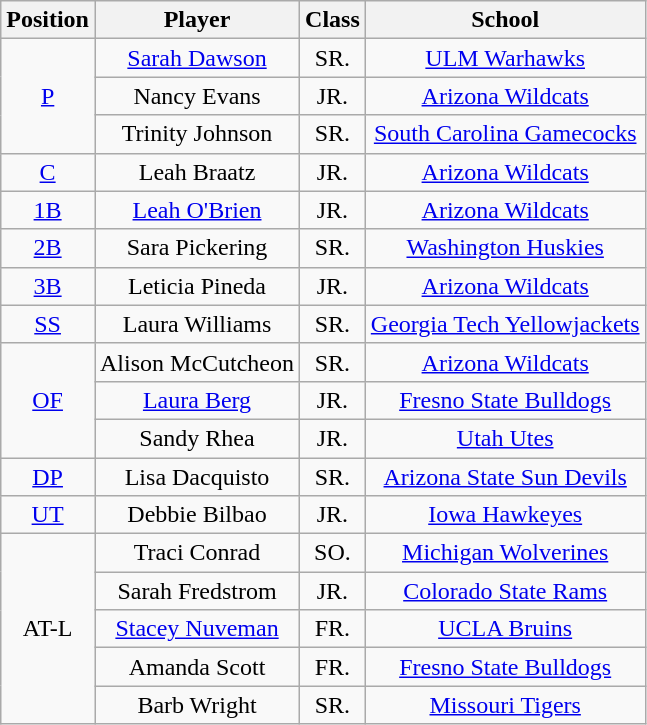<table class="wikitable">
<tr align=center>
<th>Position</th>
<th>Player</th>
<th>Class</th>
<th>School</th>
</tr>
<tr align=center>
<td rowspan=3><a href='#'>P</a></td>
<td><a href='#'>Sarah Dawson</a></td>
<td>SR.</td>
<td><a href='#'>ULM Warhawks</a></td>
</tr>
<tr align=center>
<td>Nancy Evans</td>
<td>JR.</td>
<td><a href='#'>Arizona Wildcats</a></td>
</tr>
<tr align=center>
<td>Trinity Johnson</td>
<td>SR.</td>
<td><a href='#'>South Carolina Gamecocks</a></td>
</tr>
<tr align=center>
<td rowspan=1><a href='#'>C</a></td>
<td>Leah Braatz</td>
<td>JR.</td>
<td><a href='#'>Arizona Wildcats</a></td>
</tr>
<tr align=center>
<td rowspan=1><a href='#'>1B</a></td>
<td><a href='#'>Leah O'Brien</a></td>
<td>JR.</td>
<td><a href='#'>Arizona Wildcats</a></td>
</tr>
<tr align=center>
<td rowspan=1><a href='#'>2B</a></td>
<td>Sara Pickering</td>
<td>SR.</td>
<td><a href='#'>Washington Huskies</a></td>
</tr>
<tr align=center>
<td rowspan=1><a href='#'>3B</a></td>
<td>Leticia Pineda</td>
<td>JR.</td>
<td><a href='#'>Arizona Wildcats</a></td>
</tr>
<tr align=center>
<td rowspan=1><a href='#'>SS</a></td>
<td>Laura Williams</td>
<td>SR.</td>
<td><a href='#'>Georgia Tech Yellowjackets</a></td>
</tr>
<tr align=center>
<td rowspan=3><a href='#'>OF</a></td>
<td>Alison McCutcheon</td>
<td>SR.</td>
<td><a href='#'>Arizona Wildcats</a></td>
</tr>
<tr align=center>
<td><a href='#'>Laura Berg</a></td>
<td>JR.</td>
<td><a href='#'>Fresno State Bulldogs</a></td>
</tr>
<tr align=center>
<td>Sandy Rhea</td>
<td>JR.</td>
<td><a href='#'>Utah Utes</a></td>
</tr>
<tr align=center>
<td rowspan=1><a href='#'>DP</a></td>
<td>Lisa Dacquisto</td>
<td>SR.</td>
<td><a href='#'>Arizona State Sun Devils</a></td>
</tr>
<tr align=center>
<td rowspan=1><a href='#'>UT</a></td>
<td>Debbie Bilbao</td>
<td>JR.</td>
<td><a href='#'>Iowa Hawkeyes</a></td>
</tr>
<tr align=center>
<td rowspan=5>AT-L</td>
<td>Traci Conrad</td>
<td>SO.</td>
<td><a href='#'>Michigan Wolverines</a></td>
</tr>
<tr align=center>
<td>Sarah Fredstrom</td>
<td>JR.</td>
<td><a href='#'>Colorado State Rams</a></td>
</tr>
<tr align=center>
<td><a href='#'>Stacey Nuveman</a></td>
<td>FR.</td>
<td><a href='#'>UCLA Bruins</a></td>
</tr>
<tr align=center>
<td>Amanda Scott</td>
<td>FR.</td>
<td><a href='#'>Fresno State Bulldogs</a></td>
</tr>
<tr align=center>
<td>Barb Wright</td>
<td>SR.</td>
<td><a href='#'>Missouri Tigers</a></td>
</tr>
</table>
